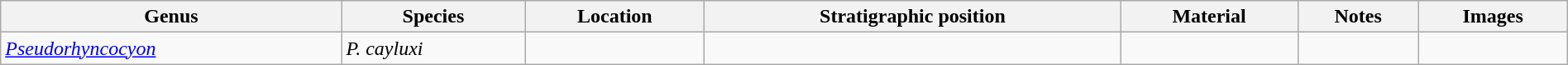<table class="wikitable sortable"  style="margin:auto; width:100%;">
<tr>
<th>Genus</th>
<th>Species</th>
<th>Location</th>
<th>Stratigraphic position</th>
<th>Material</th>
<th>Notes</th>
<th>Images</th>
</tr>
<tr>
<td><em><a href='#'>Pseudorhyncocyon</a></em></td>
<td><em>P. cayluxi</em></td>
<td></td>
<td></td>
<td></td>
<td></td>
<td></td>
</tr>
</table>
